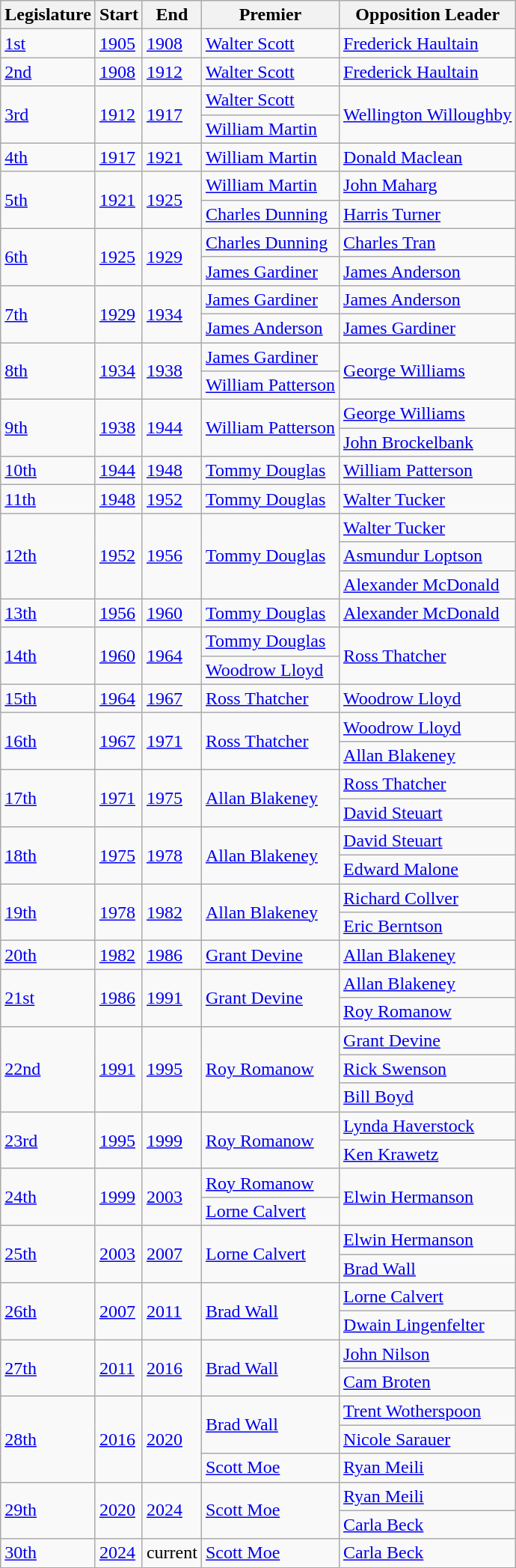<table class="wikitable">
<tr>
<th>Legislature</th>
<th>Start</th>
<th>End</th>
<th>Premier</th>
<th>Opposition Leader</th>
</tr>
<tr>
<td><a href='#'>1st</a></td>
<td><a href='#'>1905</a></td>
<td><a href='#'>1908</a></td>
<td><a href='#'>Walter Scott</a></td>
<td><a href='#'>Frederick Haultain</a></td>
</tr>
<tr>
<td><a href='#'>2nd</a></td>
<td><a href='#'>1908</a></td>
<td><a href='#'>1912</a></td>
<td><a href='#'>Walter Scott</a></td>
<td><a href='#'>Frederick Haultain</a></td>
</tr>
<tr>
<td rowspan="2"><a href='#'>3rd</a></td>
<td rowspan="2"><a href='#'>1912</a></td>
<td rowspan="2"><a href='#'>1917</a></td>
<td><a href='#'>Walter Scott</a></td>
<td rowspan="2"><a href='#'>Wellington Willoughby</a></td>
</tr>
<tr>
<td><a href='#'>William Martin</a></td>
</tr>
<tr>
<td><a href='#'>4th</a></td>
<td><a href='#'>1917</a></td>
<td><a href='#'>1921</a></td>
<td><a href='#'>William Martin</a></td>
<td><a href='#'>Donald Maclean</a></td>
</tr>
<tr>
<td rowspan="2"><a href='#'>5th</a></td>
<td rowspan="2"><a href='#'>1921</a></td>
<td rowspan="2"><a href='#'>1925</a></td>
<td><a href='#'>William Martin</a></td>
<td><a href='#'>John Maharg</a></td>
</tr>
<tr>
<td><a href='#'>Charles Dunning</a></td>
<td><a href='#'>Harris Turner</a></td>
</tr>
<tr>
<td rowspan="2"><a href='#'>6th</a></td>
<td rowspan="2"><a href='#'>1925</a></td>
<td rowspan="2"><a href='#'>1929</a></td>
<td><a href='#'>Charles Dunning</a></td>
<td><a href='#'>Charles Tran</a></td>
</tr>
<tr>
<td><a href='#'>James Gardiner</a></td>
<td><a href='#'>James Anderson</a></td>
</tr>
<tr>
<td rowspan="2"><a href='#'>7th</a></td>
<td rowspan="2"><a href='#'>1929</a></td>
<td rowspan="2"><a href='#'>1934</a></td>
<td><a href='#'>James Gardiner</a></td>
<td><a href='#'>James Anderson</a></td>
</tr>
<tr>
<td><a href='#'>James Anderson</a></td>
<td><a href='#'>James Gardiner</a></td>
</tr>
<tr>
<td rowspan="2"><a href='#'>8th</a></td>
<td rowspan="2"><a href='#'>1934</a></td>
<td rowspan="2"><a href='#'>1938</a></td>
<td><a href='#'>James Gardiner</a></td>
<td rowspan="2"><a href='#'>George Williams</a></td>
</tr>
<tr>
<td><a href='#'>William Patterson</a></td>
</tr>
<tr>
<td rowspan="2"><a href='#'>9th</a></td>
<td rowspan="2"><a href='#'>1938</a></td>
<td rowspan="2"><a href='#'>1944</a></td>
<td rowspan="2"><a href='#'>William Patterson</a></td>
<td><a href='#'>George Williams</a></td>
</tr>
<tr>
<td><a href='#'>John Brockelbank</a></td>
</tr>
<tr>
<td><a href='#'>10th</a></td>
<td><a href='#'>1944</a></td>
<td><a href='#'>1948</a></td>
<td><a href='#'>Tommy Douglas</a></td>
<td><a href='#'>William Patterson</a></td>
</tr>
<tr>
<td><a href='#'>11th</a></td>
<td><a href='#'>1948</a></td>
<td><a href='#'>1952</a></td>
<td><a href='#'>Tommy Douglas</a></td>
<td><a href='#'>Walter Tucker</a></td>
</tr>
<tr>
<td rowspan="3"><a href='#'>12th</a></td>
<td rowspan="3"><a href='#'>1952</a></td>
<td rowspan="3"><a href='#'>1956</a></td>
<td rowspan="3"><a href='#'>Tommy Douglas</a></td>
<td><a href='#'>Walter Tucker</a></td>
</tr>
<tr>
<td><a href='#'>Asmundur Loptson</a></td>
</tr>
<tr>
<td><a href='#'>Alexander McDonald</a></td>
</tr>
<tr>
<td><a href='#'>13th</a></td>
<td><a href='#'>1956</a></td>
<td><a href='#'>1960</a></td>
<td><a href='#'>Tommy Douglas</a></td>
<td><a href='#'>Alexander McDonald</a></td>
</tr>
<tr>
<td rowspan="2"><a href='#'>14th</a></td>
<td rowspan="2"><a href='#'>1960</a></td>
<td rowspan="2"><a href='#'>1964</a></td>
<td><a href='#'>Tommy Douglas</a></td>
<td rowspan="2"><a href='#'>Ross Thatcher</a></td>
</tr>
<tr>
<td><a href='#'>Woodrow Lloyd</a></td>
</tr>
<tr>
<td><a href='#'>15th</a></td>
<td><a href='#'>1964</a></td>
<td><a href='#'>1967</a></td>
<td><a href='#'>Ross Thatcher</a></td>
<td><a href='#'>Woodrow Lloyd</a></td>
</tr>
<tr>
<td rowspan="2"><a href='#'>16th</a></td>
<td rowspan="2"><a href='#'>1967</a></td>
<td rowspan="2"><a href='#'>1971</a></td>
<td rowspan="2"><a href='#'>Ross Thatcher</a></td>
<td><a href='#'>Woodrow Lloyd</a></td>
</tr>
<tr>
<td><a href='#'>Allan Blakeney</a></td>
</tr>
<tr>
<td rowspan="2"><a href='#'>17th</a></td>
<td rowspan="2"><a href='#'>1971</a></td>
<td rowspan="2"><a href='#'>1975</a></td>
<td rowspan="2"><a href='#'>Allan Blakeney</a></td>
<td><a href='#'>Ross Thatcher</a></td>
</tr>
<tr>
<td><a href='#'>David Steuart</a></td>
</tr>
<tr>
<td rowspan="2"><a href='#'>18th</a></td>
<td rowspan="2"><a href='#'>1975</a></td>
<td rowspan="2"><a href='#'>1978</a></td>
<td rowspan="2"><a href='#'>Allan Blakeney</a></td>
<td><a href='#'>David Steuart</a></td>
</tr>
<tr>
<td><a href='#'>Edward Malone</a></td>
</tr>
<tr>
<td rowspan="2"><a href='#'>19th</a></td>
<td rowspan="2"><a href='#'>1978</a></td>
<td rowspan="2"><a href='#'>1982</a></td>
<td rowspan="2"><a href='#'>Allan Blakeney</a></td>
<td><a href='#'>Richard Collver</a></td>
</tr>
<tr>
<td><a href='#'>Eric Berntson</a></td>
</tr>
<tr>
<td><a href='#'>20th</a></td>
<td><a href='#'>1982</a></td>
<td><a href='#'>1986</a></td>
<td><a href='#'>Grant Devine</a></td>
<td><a href='#'>Allan Blakeney</a></td>
</tr>
<tr>
<td rowspan="2"><a href='#'>21st</a></td>
<td rowspan="2"><a href='#'>1986</a></td>
<td rowspan="2"><a href='#'>1991</a></td>
<td rowspan="2"><a href='#'>Grant Devine</a></td>
<td><a href='#'>Allan Blakeney</a></td>
</tr>
<tr>
<td><a href='#'>Roy Romanow</a></td>
</tr>
<tr>
<td rowspan="3"><a href='#'>22nd</a></td>
<td rowspan="3"><a href='#'>1991</a></td>
<td rowspan="3"><a href='#'>1995</a></td>
<td rowspan="3"><a href='#'>Roy Romanow</a></td>
<td><a href='#'>Grant Devine</a></td>
</tr>
<tr>
<td><a href='#'>Rick Swenson</a></td>
</tr>
<tr>
<td><a href='#'>Bill Boyd</a></td>
</tr>
<tr>
<td rowspan="2"><a href='#'>23rd</a></td>
<td rowspan="2"><a href='#'>1995</a></td>
<td rowspan="2"><a href='#'>1999</a></td>
<td rowspan="2"><a href='#'>Roy Romanow</a></td>
<td><a href='#'>Lynda Haverstock</a></td>
</tr>
<tr>
<td><a href='#'>Ken Krawetz</a></td>
</tr>
<tr>
<td rowspan="2"><a href='#'>24th</a></td>
<td rowspan="2"><a href='#'>1999</a></td>
<td rowspan="2"><a href='#'>2003</a></td>
<td><a href='#'>Roy Romanow</a></td>
<td rowspan="2"><a href='#'>Elwin Hermanson</a></td>
</tr>
<tr>
<td><a href='#'>Lorne Calvert</a></td>
</tr>
<tr>
<td rowspan="2"><a href='#'>25th</a></td>
<td rowspan="2"><a href='#'>2003</a></td>
<td rowspan="2"><a href='#'>2007</a></td>
<td rowspan="2"><a href='#'>Lorne Calvert</a></td>
<td><a href='#'>Elwin Hermanson</a></td>
</tr>
<tr>
<td><a href='#'>Brad Wall</a></td>
</tr>
<tr>
<td rowspan="2"><a href='#'>26th</a></td>
<td rowspan="2"><a href='#'>2007</a></td>
<td rowspan="2"><a href='#'>2011</a></td>
<td rowspan="2"><a href='#'>Brad Wall</a></td>
<td><a href='#'>Lorne Calvert</a></td>
</tr>
<tr>
<td><a href='#'>Dwain Lingenfelter</a></td>
</tr>
<tr>
<td rowspan="2"><a href='#'>27th</a></td>
<td rowspan="2"><a href='#'>2011</a></td>
<td rowspan="2"><a href='#'>2016</a></td>
<td rowspan="2"><a href='#'>Brad Wall</a></td>
<td><a href='#'>John Nilson</a></td>
</tr>
<tr>
<td><a href='#'>Cam Broten</a></td>
</tr>
<tr>
<td rowspan="3"><a href='#'>28th</a></td>
<td rowspan="3"><a href='#'>2016</a></td>
<td rowspan="3"><a href='#'>2020</a></td>
<td rowspan="2"><a href='#'>Brad Wall</a></td>
<td><a href='#'>Trent Wotherspoon</a></td>
</tr>
<tr>
<td><a href='#'>Nicole Sarauer</a></td>
</tr>
<tr>
<td><a href='#'>Scott Moe</a></td>
<td><a href='#'>Ryan Meili</a></td>
</tr>
<tr>
<td rowspan="2"><a href='#'>29th</a></td>
<td rowspan="2"><a href='#'>2020</a></td>
<td rowspan="2"><a href='#'>2024</a></td>
<td rowspan="2"><a href='#'>Scott Moe</a></td>
<td><a href='#'>Ryan Meili</a></td>
</tr>
<tr>
<td><a href='#'>Carla Beck</a></td>
</tr>
<tr>
<td><a href='#'>30th</a></td>
<td><a href='#'>2024</a></td>
<td>current</td>
<td><a href='#'>Scott Moe</a></td>
<td><a href='#'>Carla Beck</a></td>
</tr>
</table>
